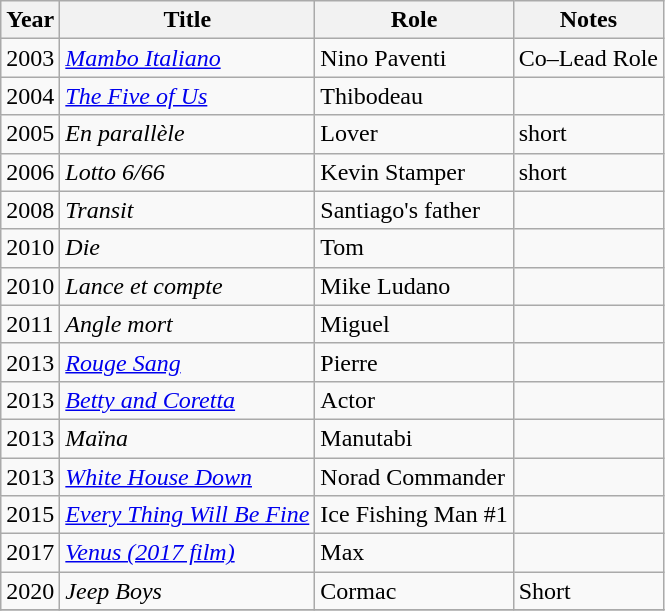<table class="wikitable sortable">
<tr>
<th>Year</th>
<th>Title</th>
<th>Role</th>
<th class="unsortable">Notes</th>
</tr>
<tr>
<td>2003</td>
<td><em><a href='#'>Mambo Italiano</a></em></td>
<td>Nino Paventi</td>
<td>Co–Lead Role</td>
</tr>
<tr>
<td>2004</td>
<td data-sort-value="Five of Us, The"><em><a href='#'>The Five of Us</a></em></td>
<td>Thibodeau</td>
<td></td>
</tr>
<tr>
<td>2005</td>
<td><em>En parallèle</em></td>
<td>Lover</td>
<td>short</td>
</tr>
<tr>
<td>2006</td>
<td><em>Lotto 6/66 </em></td>
<td>Kevin Stamper</td>
<td>short</td>
</tr>
<tr>
<td>2008</td>
<td><em>Transit </em></td>
<td>Santiago's father</td>
<td></td>
</tr>
<tr>
<td>2010</td>
<td><em>Die </em></td>
<td>Tom</td>
<td></td>
</tr>
<tr>
<td>2010</td>
<td><em>Lance et compte </em></td>
<td>Mike Ludano</td>
<td></td>
</tr>
<tr>
<td>2011</td>
<td><em>Angle mort </em></td>
<td>Miguel</td>
<td></td>
</tr>
<tr>
<td>2013</td>
<td><em><a href='#'>Rouge Sang</a></em></td>
<td>Pierre</td>
<td></td>
</tr>
<tr>
<td>2013</td>
<td><em><a href='#'>Betty and Coretta</a></em></td>
<td>Actor</td>
<td></td>
</tr>
<tr>
<td>2013</td>
<td><em>Maïna</em></td>
<td>Manutabi</td>
<td></td>
</tr>
<tr>
<td>2013</td>
<td><em><a href='#'>White House Down</a></em></td>
<td>Norad Commander</td>
<td></td>
</tr>
<tr>
<td>2015</td>
<td><em><a href='#'>Every Thing Will Be Fine</a></em></td>
<td>Ice Fishing Man #1</td>
<td></td>
</tr>
<tr>
<td>2017</td>
<td><em><a href='#'>Venus (2017 film)</a></em></td>
<td>Max</td>
<td></td>
</tr>
<tr>
<td>2020</td>
<td><em>Jeep Boys</em></td>
<td>Cormac</td>
<td>Short</td>
</tr>
<tr>
</tr>
</table>
